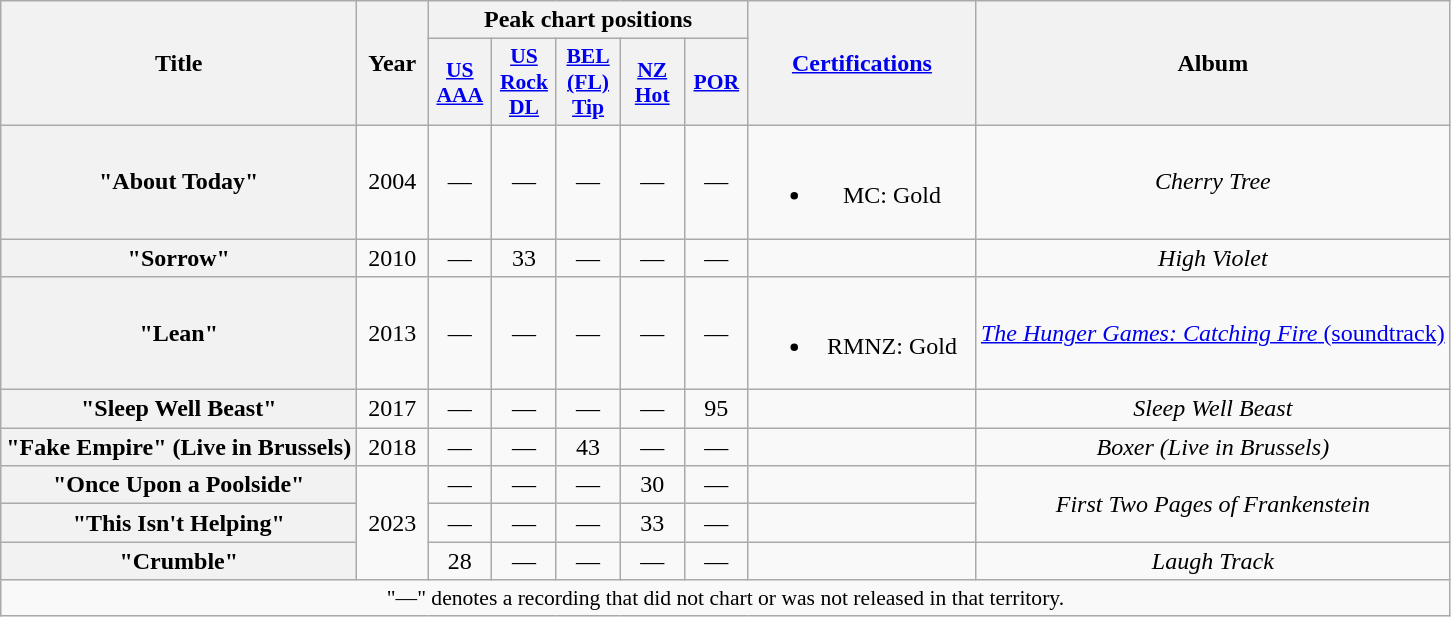<table class="wikitable plainrowheaders" style="text-align:center;" border="1">
<tr>
<th scope="col" rowspan="2">Title</th>
<th scope="col" rowspan="2" style="width:2.5em;">Year</th>
<th scope="col" colspan="5">Peak chart positions</th>
<th scope="col" rowspan="2" style="width:9em;"><a href='#'>Certifications</a></th>
<th scope="col" rowspan="2">Album</th>
</tr>
<tr>
<th scope="col" style="width:2.5em;font-size:90%;"><a href='#'>US<br>AAA</a><br></th>
<th scope="col" style="width:2.5em;font-size:90%;"><a href='#'>US <br>Rock<br>DL</a><br></th>
<th scope="col" style="width:2.5em;font-size:90%;"><a href='#'>BEL<br>(FL)<br>Tip</a><br></th>
<th scope="col" style="width:2.5em;font-size:90%;"><a href='#'>NZ<br>Hot</a><br></th>
<th scope="col" style="width:2.5em;font-size:90%;"><a href='#'>POR</a><br></th>
</tr>
<tr>
<th scope="row">"About Today"</th>
<td>2004</td>
<td>—</td>
<td>—</td>
<td>—</td>
<td>—</td>
<td>—</td>
<td><br><ul><li>MC: Gold</li></ul></td>
<td><em>Cherry Tree</em></td>
</tr>
<tr>
<th scope="row">"Sorrow"</th>
<td>2010</td>
<td>—</td>
<td>33</td>
<td>—</td>
<td>—</td>
<td>—</td>
<td></td>
<td><em>High Violet</em></td>
</tr>
<tr>
<th scope="row">"Lean"</th>
<td>2013</td>
<td>—</td>
<td>—</td>
<td>—</td>
<td>—</td>
<td>—</td>
<td><br><ul><li>RMNZ: Gold</li></ul></td>
<td><a href='#'><em>The Hunger Games: Catching Fire</em> (soundtrack)</a></td>
</tr>
<tr>
<th scope="row">"Sleep Well Beast"</th>
<td>2017</td>
<td>—</td>
<td>—</td>
<td>—</td>
<td>—</td>
<td>95</td>
<td></td>
<td><em>Sleep Well Beast</em></td>
</tr>
<tr>
<th scope="row">"Fake Empire" (Live in Brussels)</th>
<td>2018</td>
<td>—</td>
<td>—</td>
<td>43</td>
<td>—</td>
<td>—</td>
<td></td>
<td><em>Boxer (Live in Brussels)</em></td>
</tr>
<tr>
<th scope="row">"Once Upon a Poolside"<br></th>
<td rowspan="3">2023</td>
<td>—</td>
<td>—</td>
<td>—</td>
<td>30</td>
<td>—</td>
<td></td>
<td rowspan="2"><em>First Two Pages of Frankenstein</em></td>
</tr>
<tr>
<th scope="row">"This Isn't Helping"<br></th>
<td>—</td>
<td>—</td>
<td>—</td>
<td>33</td>
<td>—</td>
<td></td>
</tr>
<tr>
<th scope="row">"Crumble"<br></th>
<td>28</td>
<td>—</td>
<td>—</td>
<td>—</td>
<td>—</td>
<td></td>
<td><em>Laugh Track</em></td>
</tr>
<tr>
<td colspan="10" style="font-size:90%">"—" denotes a recording that did not chart or was not released in that territory.</td>
</tr>
</table>
